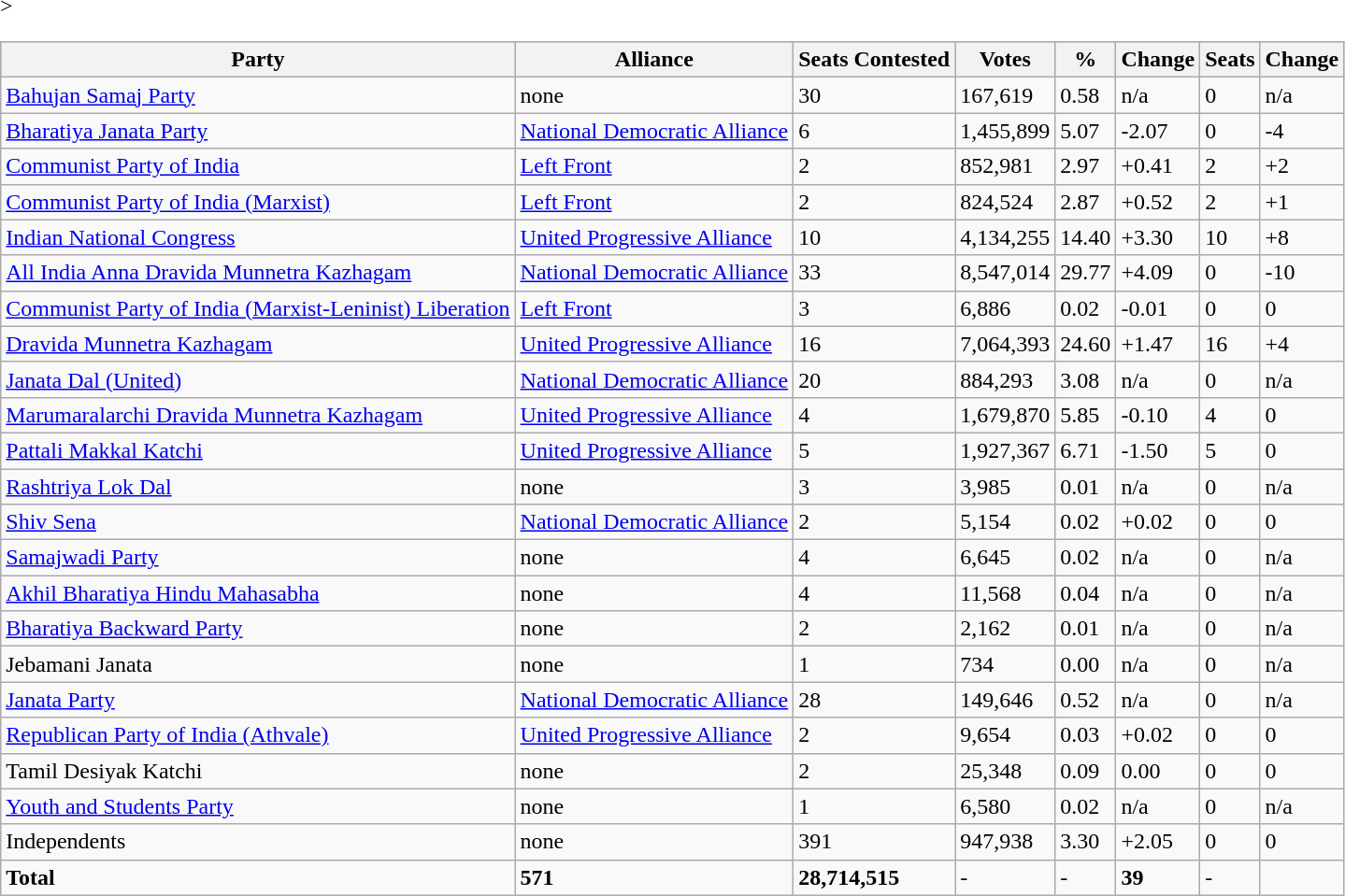<table class="wikitable sortable">>
<tr bgcolor="#cccccc">
<th><strong>Party</strong></th>
<th><strong>Alliance</strong></th>
<th><strong>Seats Contested</strong></th>
<th><strong>Votes</strong></th>
<th><strong>%</strong></th>
<th><strong>Change</strong></th>
<th><strong>Seats</strong></th>
<th><strong>Change</strong></th>
</tr>
<tr>
<td><a href='#'>Bahujan Samaj Party</a></td>
<td>none</td>
<td>30</td>
<td>167,619</td>
<td>0.58</td>
<td>n/a</td>
<td>0</td>
<td>n/a</td>
</tr>
<tr>
<td><a href='#'>Bharatiya Janata Party</a></td>
<td><a href='#'>National Democratic Alliance</a></td>
<td>6</td>
<td>1,455,899</td>
<td>5.07</td>
<td>-2.07</td>
<td>0</td>
<td>-4</td>
</tr>
<tr>
<td><a href='#'>Communist Party of India</a></td>
<td><a href='#'>Left Front</a></td>
<td>2</td>
<td>852,981</td>
<td>2.97</td>
<td>+0.41</td>
<td>2</td>
<td>+2</td>
</tr>
<tr>
<td><a href='#'>Communist Party of India (Marxist)</a></td>
<td><a href='#'>Left Front</a></td>
<td>2</td>
<td>824,524</td>
<td>2.87</td>
<td>+0.52</td>
<td>2</td>
<td>+1</td>
</tr>
<tr>
<td><a href='#'>Indian National Congress</a></td>
<td><a href='#'>United Progressive Alliance</a></td>
<td>10</td>
<td>4,134,255</td>
<td>14.40</td>
<td>+3.30</td>
<td>10</td>
<td>+8</td>
</tr>
<tr>
<td><a href='#'>All India Anna Dravida Munnetra Kazhagam</a></td>
<td><a href='#'>National Democratic Alliance</a></td>
<td>33</td>
<td>8,547,014</td>
<td>29.77</td>
<td>+4.09</td>
<td>0</td>
<td>-10</td>
</tr>
<tr>
<td><a href='#'>Communist Party of India (Marxist-Leninist) Liberation</a></td>
<td><a href='#'>Left Front</a></td>
<td>3</td>
<td>6,886</td>
<td>0.02</td>
<td>-0.01</td>
<td>0</td>
<td>0</td>
</tr>
<tr>
<td><a href='#'>Dravida Munnetra Kazhagam</a></td>
<td><a href='#'>United Progressive Alliance</a></td>
<td>16</td>
<td>7,064,393</td>
<td>24.60</td>
<td>+1.47</td>
<td>16</td>
<td>+4</td>
</tr>
<tr>
<td><a href='#'>Janata Dal (United)</a></td>
<td><a href='#'>National Democratic Alliance</a></td>
<td>20</td>
<td>884,293</td>
<td>3.08</td>
<td>n/a</td>
<td>0</td>
<td>n/a</td>
</tr>
<tr>
<td><a href='#'>Marumaralarchi Dravida Munnetra Kazhagam</a></td>
<td><a href='#'>United Progressive Alliance</a></td>
<td>4</td>
<td>1,679,870</td>
<td>5.85</td>
<td>-0.10</td>
<td>4</td>
<td>0</td>
</tr>
<tr>
<td><a href='#'>Pattali Makkal Katchi</a></td>
<td><a href='#'>United Progressive Alliance</a></td>
<td>5</td>
<td>1,927,367</td>
<td>6.71</td>
<td>-1.50</td>
<td>5</td>
<td>0</td>
</tr>
<tr>
<td><a href='#'>Rashtriya Lok Dal</a></td>
<td>none</td>
<td>3</td>
<td>3,985</td>
<td>0.01</td>
<td>n/a</td>
<td>0</td>
<td>n/a</td>
</tr>
<tr>
<td><a href='#'>Shiv Sena</a></td>
<td><a href='#'>National Democratic Alliance</a></td>
<td>2</td>
<td>5,154</td>
<td>0.02</td>
<td>+0.02</td>
<td>0</td>
<td>0</td>
</tr>
<tr>
<td><a href='#'>Samajwadi Party</a></td>
<td>none</td>
<td>4</td>
<td>6,645</td>
<td>0.02</td>
<td>n/a</td>
<td>0</td>
<td>n/a</td>
</tr>
<tr>
<td><a href='#'>Akhil Bharatiya Hindu Mahasabha</a></td>
<td>none</td>
<td>4</td>
<td>11,568</td>
<td>0.04</td>
<td>n/a</td>
<td>0</td>
<td>n/a</td>
</tr>
<tr>
<td><a href='#'>Bharatiya Backward Party</a></td>
<td>none</td>
<td>2</td>
<td>2,162</td>
<td>0.01</td>
<td>n/a</td>
<td>0</td>
<td>n/a</td>
</tr>
<tr>
<td>Jebamani Janata</td>
<td>none</td>
<td>1</td>
<td>734</td>
<td>0.00</td>
<td>n/a</td>
<td>0</td>
<td>n/a</td>
</tr>
<tr>
<td><a href='#'>Janata Party</a></td>
<td><a href='#'>National Democratic Alliance</a></td>
<td>28</td>
<td>149,646</td>
<td>0.52</td>
<td>n/a</td>
<td>0</td>
<td>n/a</td>
</tr>
<tr>
<td><a href='#'>Republican Party of India (Athvale)</a></td>
<td><a href='#'>United Progressive Alliance</a></td>
<td>2</td>
<td>9,654</td>
<td>0.03</td>
<td>+0.02</td>
<td>0</td>
<td>0</td>
</tr>
<tr>
<td>Tamil Desiyak Katchi</td>
<td>none</td>
<td>2</td>
<td>25,348</td>
<td>0.09</td>
<td>0.00</td>
<td>0</td>
<td>0</td>
</tr>
<tr>
<td><a href='#'>Youth and Students Party</a></td>
<td>none</td>
<td>1</td>
<td>6,580</td>
<td>0.02</td>
<td>n/a</td>
<td>0</td>
<td>n/a</td>
</tr>
<tr>
<td>Independents</td>
<td>none</td>
<td>391</td>
<td>947,938</td>
<td>3.30</td>
<td>+2.05</td>
<td>0</td>
<td>0</td>
</tr>
<tr>
<td><strong>Total</strong></td>
<td><strong>571</strong></td>
<td><strong>28,714,515</strong></td>
<td>-</td>
<td>-</td>
<td><strong>39</strong></td>
<td>-</td>
</tr>
</table>
